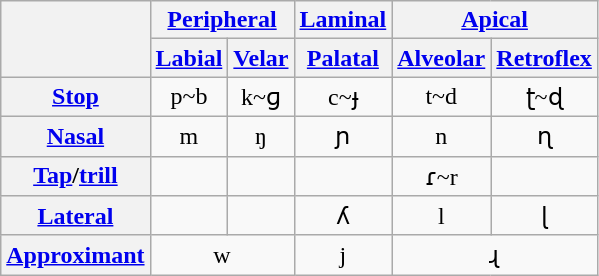<table class="wikitable" style="text-align:center">
<tr>
<th rowspan="2"></th>
<th colspan="2"><a href='#'>Peripheral</a></th>
<th><a href='#'>Laminal</a></th>
<th colspan="2"><a href='#'>Apical</a></th>
</tr>
<tr>
<th><a href='#'>Labial</a></th>
<th><a href='#'>Velar</a></th>
<th><a href='#'>Palatal</a></th>
<th><a href='#'>Alveolar</a></th>
<th><a href='#'>Retroflex</a></th>
</tr>
<tr>
<th><a href='#'>Stop</a></th>
<td>p~b</td>
<td>k~ɡ</td>
<td>c~ɟ</td>
<td>t~d</td>
<td>ʈ~ɖ</td>
</tr>
<tr>
<th><a href='#'>Nasal</a></th>
<td>m</td>
<td>ŋ</td>
<td>ɲ</td>
<td>n</td>
<td>ɳ</td>
</tr>
<tr>
<th><a href='#'>Tap</a>/<a href='#'>trill</a></th>
<td></td>
<td></td>
<td></td>
<td>ɾ~r</td>
<td></td>
</tr>
<tr>
<th><a href='#'>Lateral</a></th>
<td></td>
<td></td>
<td>ʎ</td>
<td>l</td>
<td>ɭ</td>
</tr>
<tr>
<th><a href='#'>Approximant</a></th>
<td colspan="2">w</td>
<td>j</td>
<td colspan="2">ɻ</td>
</tr>
</table>
